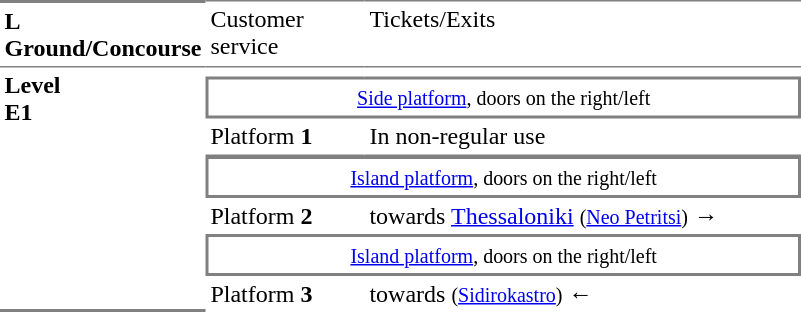<table table border=0 cellspacing=0 cellpadding=3>
<tr>
<td style="border-bottom:solid 1px gray;border-top:solid 2px gray;" width=50 valign=top><strong>L<br>Ground/Concourse</strong></td>
<td style="border-top:solid 1px gray;border-bottom:solid 1px gray;" width=100 valign=top>Customer service</td>
<td style="border-top:solid 1px gray;border-bottom:solid 1px gray;" width=285 valign=top>Tickets/Exits</td>
</tr>
<tr>
<td style="border-bottom:solid 2px gray;" rowspan=15 valign=top><strong>Level<br>Ε1</strong></td>
<td style="border-bottom:solid 1px gray;"></td>
<td style="border-bottom:solid 1px gray;"></td>
</tr>
<tr>
<td style="border-top:solid 1px gray;border-right:solid 2px gray;border-left:solid 2px gray;border-bottom:solid 2px gray;text-align:center;" colspan=2><small><a href='#'>Side platform</a>, doors on the right/left</small></td>
</tr>
<tr>
<td style="border-bottom:solid 1px gray;">Platform <strong>1</strong></td>
<td style="border-bottom:solid 1px gray;">In non-regular use</td>
</tr>
<tr>
<td style="border-top:solid 2px gray;border-right:solid 2px gray;border-left:solid 2px gray;border-bottom:solid 2px gray;text-align:center;" colspan=2><small><a href='#'>Island platform</a>, doors on the right/left</small></td>
</tr>
<tr>
<td>Platform <span><strong>2</strong></span></td>
<td> towards <a href='#'>Thessaloniki</a> <small>(<a href='#'>Neo Petritsi</a>)</small> →</td>
</tr>
<tr>
<td style="border-top:solid 2px gray;border-right:solid 2px gray;border-left:solid 2px gray;border-bottom:solid 2px gray;text-align:center;" colspan=2><small><a href='#'>Island platform</a>, doors on the right/left</small></td>
</tr>
<tr>
<td>Platform <span><strong>3</strong></span></td>
<td> towards  <small>(<a href='#'>Sidirokastro</a>)</small> ←</td>
</tr>
<tr>
</tr>
</table>
